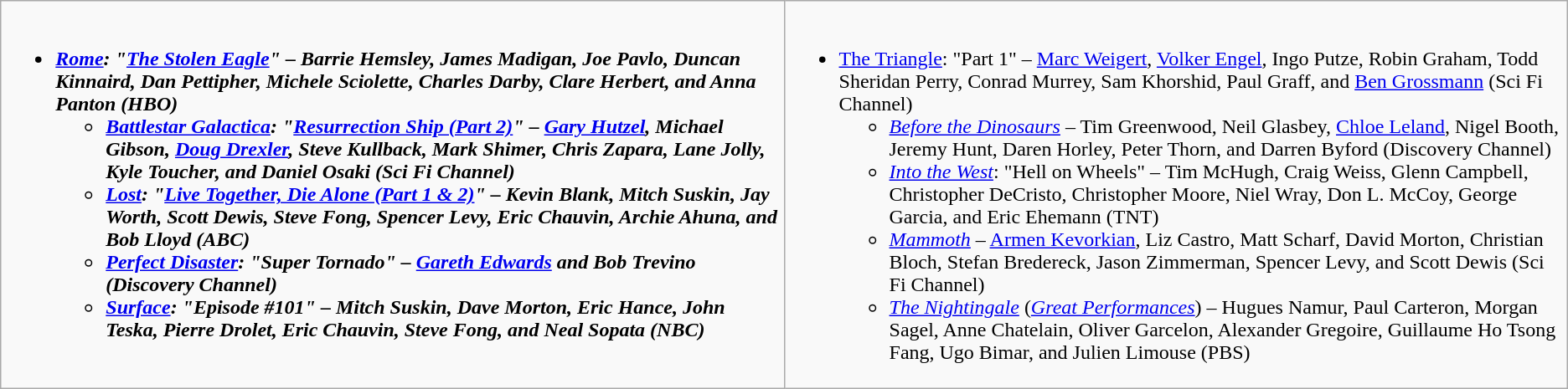<table class="wikitable">
<tr>
<td style="vertical-align:top;" width="50%"><br><ul><li><strong><em><a href='#'>Rome</a><em>: "<a href='#'>The Stolen Eagle</a>" – Barrie Hemsley, James Madigan, Joe Pavlo, Duncan Kinnaird, Dan Pettipher, Michele Sciolette, Charles Darby, Clare Herbert, and Anna Panton (HBO)<strong><ul><li></em><a href='#'>Battlestar Galactica</a><em>: "<a href='#'>Resurrection Ship (Part 2)</a>" – <a href='#'>Gary Hutzel</a>, Michael Gibson, <a href='#'>Doug Drexler</a>, Steve Kullback, Mark Shimer, Chris Zapara, Lane Jolly, Kyle Toucher, and Daniel Osaki (Sci Fi Channel)</li><li></em><a href='#'>Lost</a><em>: "<a href='#'>Live Together, Die Alone (Part 1 & 2)</a>" – Kevin Blank, Mitch Suskin, Jay Worth, Scott Dewis, Steve Fong, Spencer Levy, Eric Chauvin, Archie Ahuna, and Bob Lloyd (ABC)</li><li></em><a href='#'>Perfect Disaster</a><em>: "Super Tornado" – <a href='#'>Gareth Edwards</a> and Bob Trevino (Discovery Channel)</li><li></em><a href='#'>Surface</a><em>: "Episode #101" – Mitch Suskin, Dave Morton, Eric Hance, John Teska, Pierre Drolet, Eric Chauvin, Steve Fong, and Neal Sopata (NBC)</li></ul></li></ul></td>
<td style="vertical-align:top;" width="50%"><br><ul><li></em></strong><a href='#'>The Triangle</a></em>: "Part 1" – <a href='#'>Marc Weigert</a>, <a href='#'>Volker Engel</a>, Ingo Putze, Robin Graham, Todd Sheridan Perry, Conrad Murrey, Sam Khorshid, Paul Graff, and <a href='#'>Ben Grossmann</a> (Sci Fi Channel)</strong><ul><li><em><a href='#'>Before the Dinosaurs</a></em> – Tim Greenwood, Neil Glasbey, <a href='#'>Chloe Leland</a>, Nigel Booth, Jeremy Hunt, Daren Horley, Peter Thorn, and Darren Byford (Discovery Channel)</li><li><em><a href='#'>Into the West</a></em>: "Hell on Wheels" – Tim McHugh, Craig Weiss, Glenn Campbell, Christopher DeCristo, Christopher Moore, Niel Wray, Don L. McCoy, George Garcia, and Eric Ehemann (TNT)</li><li><em><a href='#'>Mammoth</a></em> – <a href='#'>Armen Kevorkian</a>, Liz Castro, Matt Scharf, David Morton, Christian Bloch, Stefan Bredereck, Jason Zimmerman, Spencer Levy, and Scott Dewis (Sci Fi Channel)</li><li><em><a href='#'>The Nightingale</a></em> (<em><a href='#'>Great Performances</a></em>) – Hugues Namur, Paul Carteron, Morgan Sagel, Anne Chatelain, Oliver Garcelon, Alexander Gregoire, Guillaume Ho Tsong Fang, Ugo Bimar, and Julien Limouse (PBS)</li></ul></li></ul></td>
</tr>
</table>
